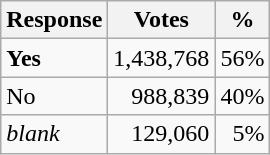<table class=wikitable>
<tr>
<th>Response</th>
<th>Votes</th>
<th>%</th>
</tr>
<tr>
<td><strong>Yes</strong></td>
<td align="right">1,438,768</td>
<td align="right">56%</td>
</tr>
<tr>
<td>No</td>
<td align="right">988,839</td>
<td align="right">40%</td>
</tr>
<tr>
<td><em>blank</em></td>
<td align="right">129,060</td>
<td align="right">5%</td>
</tr>
</table>
